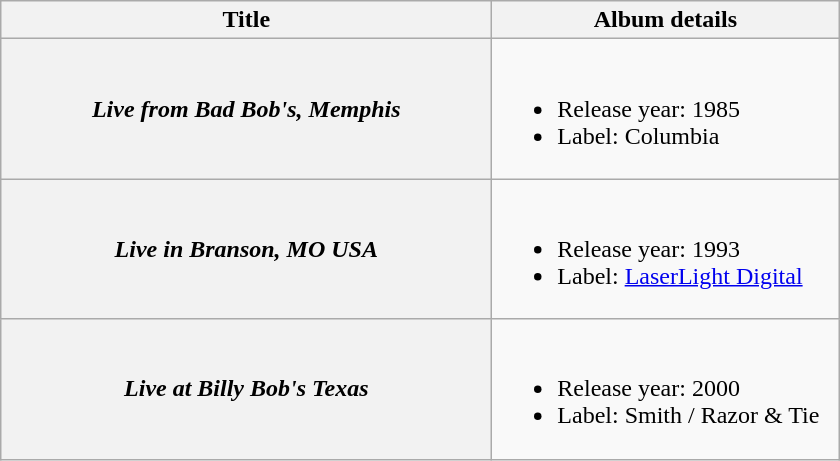<table class="wikitable plainrowheaders" style="text-align:center;">
<tr>
<th style="width:20em;">Title</th>
<th style="width:14em;">Album details</th>
</tr>
<tr>
<th scope="row"><em>Live from Bad Bob's, Memphis</em><br></th>
<td align="left"><br><ul><li>Release year: 1985</li><li>Label: Columbia</li></ul></td>
</tr>
<tr>
<th scope="row"><em>Live in Branson, MO USA</em></th>
<td align="left"><br><ul><li>Release year: 1993</li><li>Label: <a href='#'>LaserLight Digital</a></li></ul></td>
</tr>
<tr>
<th scope="row"><em>Live at Billy Bob's Texas</em><br></th>
<td align="left"><br><ul><li>Release year: 2000</li><li>Label: Smith / Razor & Tie</li></ul></td>
</tr>
</table>
